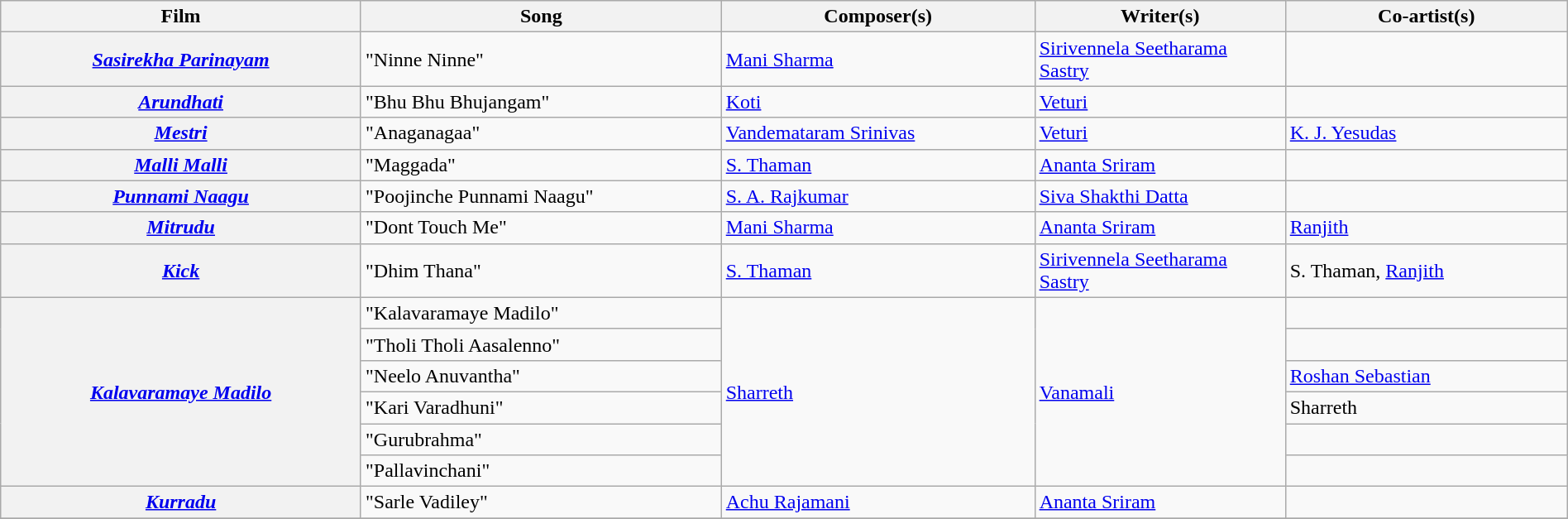<table class="wikitable plainrowheaders" width="100%" textcolor:#000;">
<tr>
<th scope="col" width=23%><strong>Film</strong></th>
<th scope="col" width=23%><strong>Song</strong></th>
<th scope="col" width=20%><strong>Composer(s)</strong></th>
<th scope="col" width=16%><strong>Writer(s)</strong></th>
<th scope="col" width=18%><strong>Co-artist(s)</strong></th>
</tr>
<tr>
<th><em><a href='#'>Sasirekha Parinayam</a></em></th>
<td>"Ninne Ninne"</td>
<td><a href='#'>Mani Sharma</a></td>
<td><a href='#'>Sirivennela Seetharama Sastry</a></td>
<td></td>
</tr>
<tr>
<th><em><a href='#'>Arundhati</a></em></th>
<td>"Bhu Bhu Bhujangam"</td>
<td><a href='#'>Koti</a></td>
<td><a href='#'>Veturi</a></td>
<td></td>
</tr>
<tr>
<th><em><a href='#'>Mestri</a></em></th>
<td>"Anaganagaa"</td>
<td><a href='#'>Vandemataram Srinivas</a></td>
<td><a href='#'>Veturi</a></td>
<td><a href='#'>K. J. Yesudas</a></td>
</tr>
<tr>
<th><em><a href='#'>Malli Malli</a></em></th>
<td>"Maggada"</td>
<td><a href='#'>S. Thaman</a></td>
<td><a href='#'>Ananta Sriram</a></td>
<td></td>
</tr>
<tr>
<th><em><a href='#'>Punnami Naagu</a></em></th>
<td>"Poojinche Punnami Naagu"</td>
<td><a href='#'>S. A. Rajkumar</a></td>
<td><a href='#'>Siva Shakthi Datta</a></td>
<td></td>
</tr>
<tr>
<th><em><a href='#'>Mitrudu</a></em></th>
<td>"Dont Touch Me"</td>
<td><a href='#'>Mani Sharma</a></td>
<td><a href='#'>Ananta Sriram</a></td>
<td><a href='#'>Ranjith</a></td>
</tr>
<tr>
<th><em><a href='#'>Kick</a></em></th>
<td>"Dhim Thana"</td>
<td><a href='#'>S. Thaman</a></td>
<td><a href='#'>Sirivennela Seetharama Sastry</a></td>
<td>S. Thaman, <a href='#'>Ranjith</a></td>
</tr>
<tr>
<th rowspan="6"><em><a href='#'>Kalavaramaye Madilo</a></em></th>
<td>"Kalavaramaye Madilo"</td>
<td rowspan="6"><a href='#'>Sharreth</a></td>
<td rowspan="6"><a href='#'>Vanamali</a></td>
<td></td>
</tr>
<tr>
<td>"Tholi Tholi Aasalenno"</td>
<td></td>
</tr>
<tr>
<td>"Neelo Anuvantha"</td>
<td><a href='#'>Roshan Sebastian</a></td>
</tr>
<tr>
<td>"Kari Varadhuni"</td>
<td>Sharreth</td>
</tr>
<tr>
<td>"Gurubrahma"</td>
<td></td>
</tr>
<tr>
<td>"Pallavinchani"</td>
<td></td>
</tr>
<tr>
<th><em><a href='#'>Kurradu</a></em></th>
<td>"Sarle Vadiley"</td>
<td><a href='#'>Achu Rajamani</a></td>
<td><a href='#'>Ananta Sriram</a></td>
<td></td>
</tr>
<tr>
</tr>
</table>
